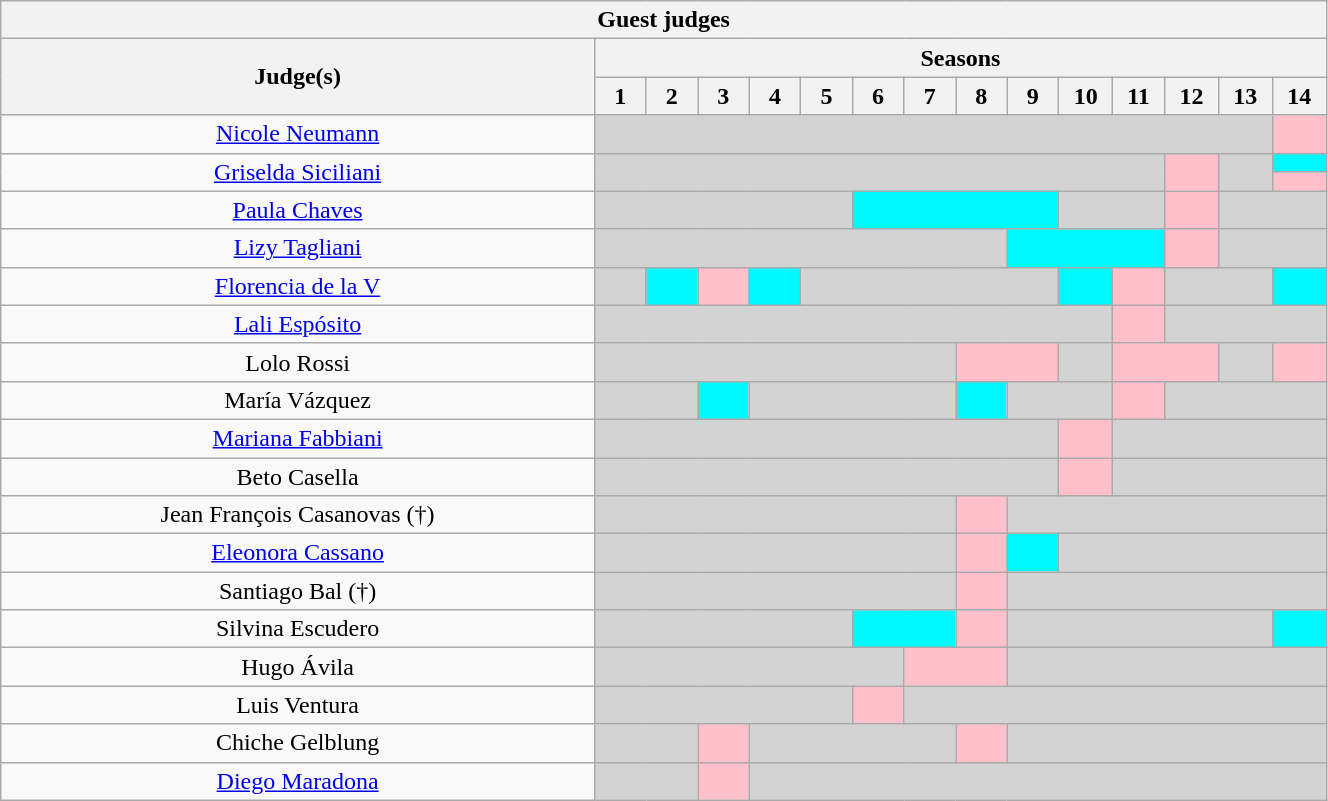<table class="wikitable collapsible collapsed" style="margin:left; text-align:center; font-size:100%; width: 70%">
<tr>
<th colspan="15">Guest judges</th>
</tr>
<tr>
<th width="250" rowspan="2">Judge(s)</th>
<th colspan="14" style="text-align:center">Seasons</th>
</tr>
<tr>
<th width="15">1</th>
<th width="15">2</th>
<th width="15">3</th>
<th width="15">4</th>
<th width="15">5</th>
<th width="15">6</th>
<th width="15">7</th>
<th width="15">8</th>
<th width="15">9</th>
<th width="15">10</th>
<th width="15">11</th>
<th width="15">12</th>
<th width="15">13</th>
<th width="15">14</th>
</tr>
<tr>
<td><a href='#'>Nicole Neumann</a></td>
<td colspan="13" style=background:lightgrey></td>
<td style=background:pink></td>
</tr>
<tr>
<td rowspan="2"><a href='#'>Griselda Siciliani</a></td>
<td rowspan="2" colspan="11" style=background:lightgrey></td>
<td rowspan="2" style=background:pink></td>
<td rowspan="2" style=background:lightgrey></td>
<td style=background:#00f9ff></td>
</tr>
<tr>
<td style=background:pink></td>
</tr>
<tr>
<td><a href='#'>Paula Chaves</a></td>
<td colspan="5" style=background:lightgrey></td>
<td colspan="4" style=background:#00f9ff></td>
<td colspan="2" style=background:lightgrey></td>
<td style=background:pink></td>
<td colspan="2" style=background:lightgrey></td>
</tr>
<tr>
<td><a href='#'>Lizy Tagliani</a></td>
<td colspan="8" style=background:lightgrey></td>
<td colspan="3" style=background:#00f9ff></td>
<td style=background:pink></td>
<td colspan="2" style=background:lightgrey></td>
</tr>
<tr>
<td><a href='#'>Florencia de la V</a></td>
<td style=background:lightgrey></td>
<td style=background:#00f9ff></td>
<td style=background:pink></td>
<td style=background:#00f9ff></td>
<td colspan="5" style=background:lightgrey></td>
<td style=background:#00f9ff></td>
<td style=background:pink></td>
<td colspan="2" style=background:lightgrey></td>
<td style=background:#00f9ff></td>
</tr>
<tr>
<td><a href='#'>Lali Espósito</a></td>
<td colspan="10" style=background:lightgrey></td>
<td style=background:pink></td>
<td colspan="3" style=background:lightgrey></td>
</tr>
<tr>
<td>Lolo Rossi</td>
<td colspan="7" style=background:lightgrey></td>
<td colspan="2" style=background:pink></td>
<td style=background:lightgrey></td>
<td colspan="2" style=background:pink></td>
<td style=background:lightgrey></td>
<td style=background:pink></td>
</tr>
<tr>
<td>María Vázquez</td>
<td colspan="2" style=background:lightgrey></td>
<td style=background:#00f9ff></td>
<td colspan="4" style=background:lightgrey></td>
<td style=background:#00f9ff></td>
<td colspan="2" style=background:lightgrey></td>
<td style=background:pink></td>
<td colspan="3" style=background:lightgrey></td>
</tr>
<tr>
<td><a href='#'>Mariana Fabbiani</a></td>
<td colspan="9" style=background:lightgrey></td>
<td style=background:pink></td>
<td colspan="4" style=background:lightgrey></td>
</tr>
<tr>
<td>Beto Casella</td>
<td colspan="9" style=background:lightgrey></td>
<td style=background:pink></td>
<td colspan="4" style=background:lightgrey></td>
</tr>
<tr>
<td>Jean François Casanovas (†)</td>
<td colspan="7" style=background:lightgrey></td>
<td style=background:pink></td>
<td colspan="6" style=background:lightgrey></td>
</tr>
<tr>
<td><a href='#'>Eleonora Cassano</a></td>
<td colspan="7" style=background:lightgrey></td>
<td style=background:pink></td>
<td style=background:#00f9ff></td>
<td colspan="5" style=background:lightgrey></td>
</tr>
<tr>
<td>Santiago Bal (†)</td>
<td colspan="7" style=background:lightgrey></td>
<td style=background:pink></td>
<td colspan="6" style=background:lightgrey></td>
</tr>
<tr>
<td>Silvina Escudero</td>
<td colspan="5" style=background:lightgrey></td>
<td colspan="2" style=background:#00f9ff></td>
<td style=background:pink></td>
<td colspan="5" style=background:lightgrey></td>
<td style=background:#00f9ff></td>
</tr>
<tr>
<td>Hugo Ávila</td>
<td colspan="6" style=background:lightgrey></td>
<td colspan="2" style=background:pink></td>
<td colspan="6" style=background:lightgrey></td>
</tr>
<tr>
<td>Luis Ventura</td>
<td colspan="5" style=background:lightgrey></td>
<td style=background:pink></td>
<td colspan="8" style=background:lightgrey></td>
</tr>
<tr>
<td>Chiche Gelblung</td>
<td colspan="2" style=background:lightgrey></td>
<td style=background:pink></td>
<td colspan="4" style=background:lightgrey></td>
<td style=background:pink></td>
<td colspan="6" style=background:lightgrey></td>
</tr>
<tr>
<td><a href='#'>Diego Maradona</a></td>
<td colspan="2" style=background:lightgrey></td>
<td style=background:pink></td>
<td colspan="11" style=background:lightgrey></td>
</tr>
</table>
